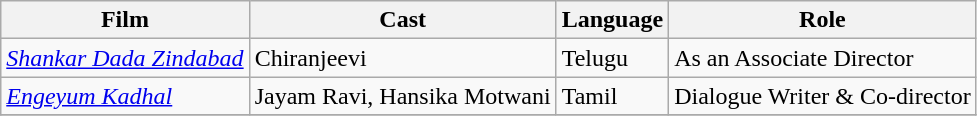<table class="wikitable">
<tr>
<th>Film</th>
<th>Cast</th>
<th>Language</th>
<th>Role</th>
</tr>
<tr>
<td><em><a href='#'>Shankar Dada Zindabad</a></em></td>
<td>Chiranjeevi</td>
<td>Telugu</td>
<td>As an Associate Director</td>
</tr>
<tr>
<td><em><a href='#'>Engeyum Kadhal</a></em></td>
<td>Jayam Ravi, Hansika Motwani</td>
<td>Tamil</td>
<td>Dialogue Writer & Co-director</td>
</tr>
<tr>
</tr>
</table>
